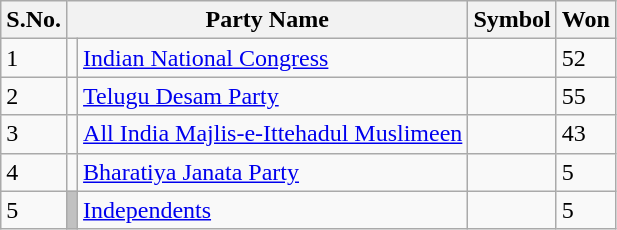<table CLASS="sortable wikitable">
<tr>
<th>S.No.</th>
<th colspan=2>Party Name</th>
<th>Symbol</th>
<th>Won</th>
</tr>
<tr>
<td>1</td>
<td></td>
<td><a href='#'>Indian National Congress</a></td>
<td></td>
<td>52</td>
</tr>
<tr>
<td>2</td>
<td></td>
<td><a href='#'>Telugu Desam Party</a></td>
<td></td>
<td>55</td>
</tr>
<tr>
<td>3</td>
<td></td>
<td><a href='#'>All India Majlis-e-Ittehadul Muslimeen</a></td>
<td></td>
<td>43</td>
</tr>
<tr>
<td>4</td>
<td></td>
<td><a href='#'>Bharatiya Janata Party</a></td>
<td></td>
<td>5</td>
</tr>
<tr>
<td>5</td>
<td bgcolor=#C1C1C1></td>
<td><a href='#'>Independents</a></td>
<td></td>
<td>5</td>
</tr>
</table>
